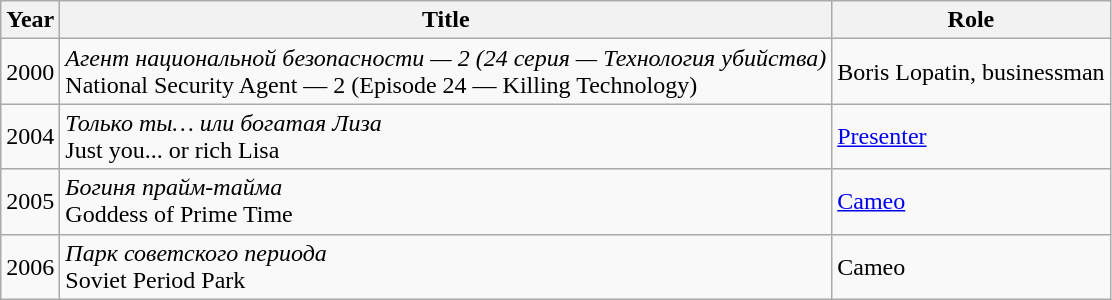<table class="wikitable">
<tr>
<th>Year</th>
<th>Title</th>
<th>Role</th>
</tr>
<tr>
<td>2000</td>
<td><em>Агент национальной безопасности — 2 (24 серия — Технология убийства)</em><br>National Security Agent — 2 (Episode 24 — Killing Technology)</td>
<td>Boris Lopatin, businessman</td>
</tr>
<tr>
<td>2004</td>
<td><em>Только ты… или богатая Лиза</em><br>Just you... or rich Lisa</td>
<td><a href='#'>Presenter</a></td>
</tr>
<tr>
<td>2005</td>
<td><em>Богиня прайм-тайма</em><br>Goddess of Prime Time</td>
<td><a href='#'>Cameo</a></td>
</tr>
<tr>
<td>2006</td>
<td><em>Парк советского периода</em><br>Soviet Period Park</td>
<td>Cameo</td>
</tr>
</table>
